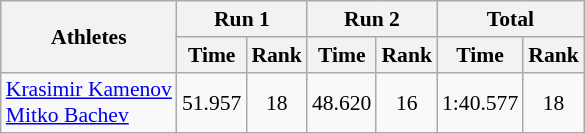<table class="wikitable" border="1" style="font-size:90%">
<tr>
<th rowspan="2">Athletes</th>
<th colspan="2">Run 1</th>
<th colspan="2">Run 2</th>
<th colspan="2">Total</th>
</tr>
<tr>
<th>Time</th>
<th>Rank</th>
<th>Time</th>
<th>Rank</th>
<th>Time</th>
<th>Rank</th>
</tr>
<tr>
<td><a href='#'>Krasimir Kamenov</a><br><a href='#'>Mitko Bachev</a></td>
<td align="center">51.957</td>
<td align="center">18</td>
<td align="center">48.620</td>
<td align="center">16</td>
<td align="center">1:40.577</td>
<td align="center">18</td>
</tr>
</table>
